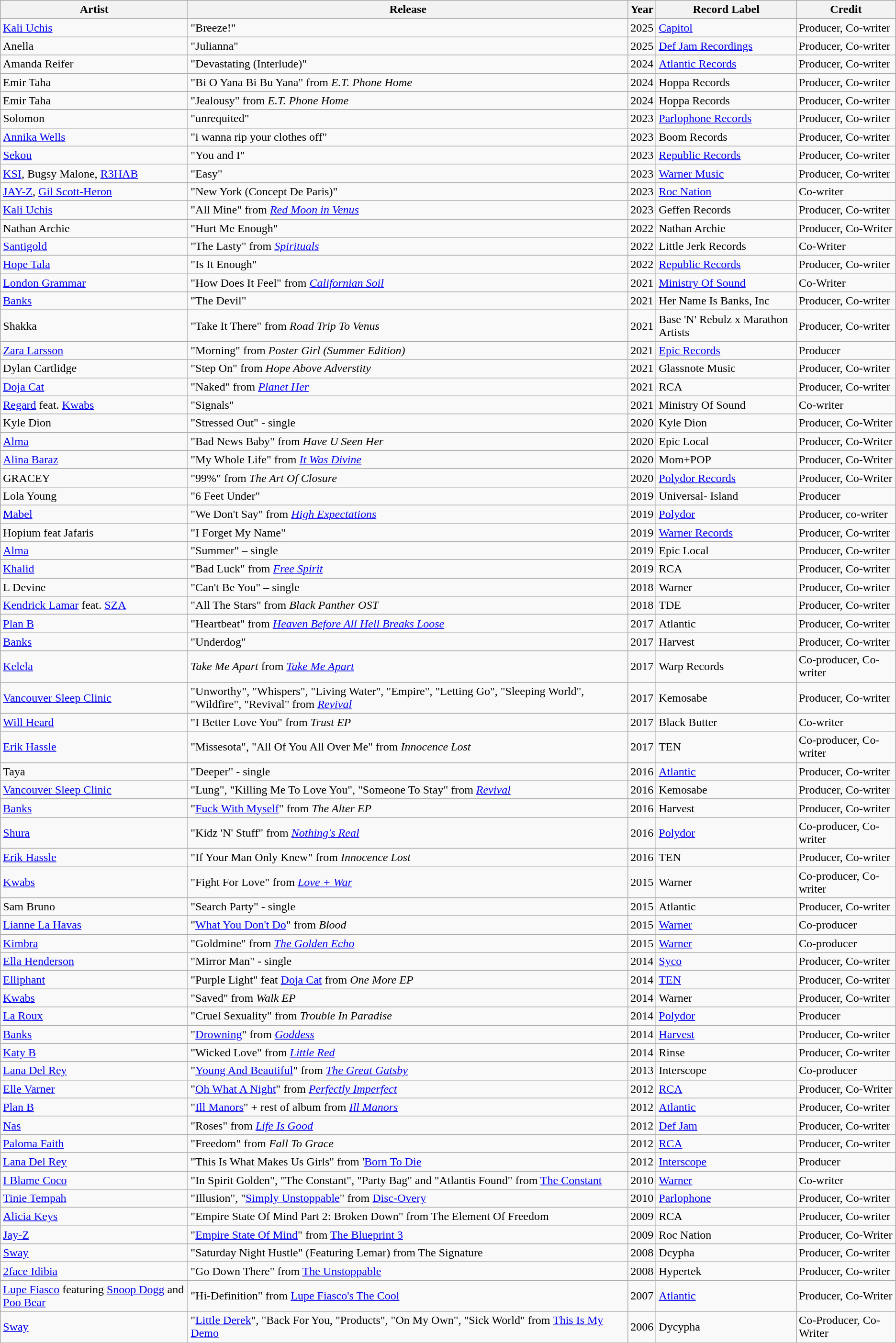<table class="wikitable sortable">
<tr>
<th>Artist</th>
<th>Release</th>
<th>Year</th>
<th>Record Label</th>
<th>Credit</th>
</tr>
<tr>
<td><a href='#'>Kali Uchis</a></td>
<td>"Breeze!"</td>
<td>2025</td>
<td><a href='#'>Capitol</a></td>
<td>Producer, Co-writer</td>
</tr>
<tr>
<td>Anella</td>
<td>"Julianna"</td>
<td>2025</td>
<td><a href='#'>Def Jam Recordings</a></td>
<td>Producer, Co-writer</td>
</tr>
<tr>
<td>Amanda Reifer</td>
<td>"Devastating (Interlude)"</td>
<td>2024</td>
<td><a href='#'>Atlantic Records</a></td>
<td>Producer, Co-writer</td>
</tr>
<tr>
<td>Emir Taha</td>
<td>"Bi O Yana Bi Bu Yana" from <em>E.T. Phone Home</em></td>
<td>2024</td>
<td>Hoppa Records</td>
<td>Producer, Co-writer</td>
</tr>
<tr>
<td>Emir Taha</td>
<td>"Jealousy" from <em>E.T. Phone Home</em></td>
<td>2024</td>
<td>Hoppa Records</td>
<td>Producer, Co-writer</td>
</tr>
<tr>
<td>Solomon</td>
<td>"unrequited"</td>
<td>2023</td>
<td><a href='#'>Parlophone Records</a></td>
<td>Producer, Co-writer</td>
</tr>
<tr>
<td><a href='#'>Annika Wells</a></td>
<td>"i wanna rip your clothes off"</td>
<td>2023</td>
<td>Boom Records</td>
<td>Producer, Co-writer</td>
</tr>
<tr>
<td><a href='#'>Sekou</a></td>
<td>"You and I"</td>
<td>2023</td>
<td><a href='#'>Republic Records</a></td>
<td>Producer, Co-writer</td>
</tr>
<tr>
<td><a href='#'>KSI</a>, Bugsy Malone, <a href='#'>R3HAB</a></td>
<td>"Easy"</td>
<td>2023</td>
<td><a href='#'>Warner Music</a></td>
<td>Producer, Co-writer</td>
</tr>
<tr>
<td><a href='#'>JAY-Z</a>, <a href='#'>Gil Scott-Heron</a></td>
<td>"New York (Concept De Paris)"</td>
<td>2023</td>
<td><a href='#'>Roc Nation</a></td>
<td>Co-writer</td>
</tr>
<tr>
<td><a href='#'>Kali Uchis</a></td>
<td>"All Mine" from <em><a href='#'>Red Moon in Venus</a></em></td>
<td>2023</td>
<td>Geffen Records</td>
<td>Producer, Co-writer</td>
</tr>
<tr>
<td>Nathan Archie</td>
<td>"Hurt Me Enough"</td>
<td>2022</td>
<td>Nathan Archie</td>
<td>Producer, Co-Writer</td>
</tr>
<tr>
<td><a href='#'>Santigold</a></td>
<td>"The Lasty" from <em><a href='#'>Spirituals</a></em></td>
<td>2022</td>
<td>Little Jerk Records</td>
<td>Co-Writer</td>
</tr>
<tr>
<td><a href='#'>Hope Tala</a></td>
<td>"Is It Enough"</td>
<td>2022</td>
<td><a href='#'>Republic Records</a></td>
<td>Producer, Co-writer</td>
</tr>
<tr>
<td><a href='#'>London Grammar</a></td>
<td>"How Does It Feel" from <em><a href='#'>Californian Soil</a></em></td>
<td>2021</td>
<td><a href='#'>Ministry Of Sound</a></td>
<td>Co-Writer</td>
</tr>
<tr>
<td><a href='#'>Banks</a></td>
<td>"The Devil"</td>
<td>2021</td>
<td>Her Name Is Banks, Inc</td>
<td>Producer, Co-writer</td>
</tr>
<tr>
<td>Shakka</td>
<td>"Take It There" from <em>Road Trip To Venus</em></td>
<td>2021</td>
<td>Base 'N' Rebulz x Marathon Artists</td>
<td>Producer, Co-writer</td>
</tr>
<tr>
<td><a href='#'>Zara Larsson</a></td>
<td>"Morning" from <em>Poster Girl (Summer Edition)</em></td>
<td>2021</td>
<td><a href='#'>Epic Records</a></td>
<td>Producer</td>
</tr>
<tr>
<td>Dylan Cartlidge</td>
<td>"Step On" from <em>Hope Above Adverstity</em></td>
<td>2021</td>
<td>Glassnote Music</td>
<td>Producer, Co-writer</td>
</tr>
<tr>
<td><a href='#'>Doja Cat</a></td>
<td>"Naked" from <em><a href='#'>Planet Her</a></em></td>
<td>2021</td>
<td>RCA</td>
<td>Producer, Co-writer</td>
</tr>
<tr>
<td><a href='#'>Regard</a> feat. <a href='#'>Kwabs</a></td>
<td>"Signals"</td>
<td>2021</td>
<td>Ministry Of Sound</td>
<td>Co-writer</td>
</tr>
<tr>
<td>Kyle Dion</td>
<td>"Stressed Out" - single</td>
<td>2020</td>
<td>Kyle Dion</td>
<td>Producer, Co-Writer</td>
</tr>
<tr>
<td><a href='#'>Alma</a></td>
<td>"Bad News Baby" from <em>Have U Seen Her</em></td>
<td>2020</td>
<td>Epic Local</td>
<td>Producer, Co-Writer</td>
</tr>
<tr>
<td><a href='#'>Alina Baraz</a></td>
<td>"My Whole Life" from <em><a href='#'>It Was Divine</a></em></td>
<td>2020</td>
<td>Mom+POP</td>
<td>Producer, Co-Writer</td>
</tr>
<tr>
<td>GRACEY</td>
<td>"99%" from <em>The Art Of Closure</em></td>
<td>2020</td>
<td><a href='#'>Polydor Records</a></td>
<td>Producer, Co-Writer</td>
</tr>
<tr>
<td>Lola Young</td>
<td>"6 Feet Under"</td>
<td>2019</td>
<td>Universal- Island</td>
<td>Producer</td>
</tr>
<tr>
<td><a href='#'>Mabel</a></td>
<td>"We Don't Say" from <em><a href='#'>High Expectations</a></em></td>
<td>2019</td>
<td><a href='#'>Polydor</a></td>
<td>Producer, co-writer</td>
</tr>
<tr>
<td>Hopium feat Jafaris</td>
<td>"I Forget My Name"</td>
<td>2019</td>
<td><a href='#'>Warner Records</a></td>
<td>Producer, Co-writer</td>
</tr>
<tr>
<td><a href='#'>Alma</a></td>
<td>"Summer" – single</td>
<td>2019</td>
<td>Epic Local</td>
<td>Producer, Co-writer</td>
</tr>
<tr>
<td><a href='#'>Khalid</a></td>
<td>"Bad Luck" from <em><a href='#'>Free Spirit</a></em></td>
<td>2019</td>
<td>RCA</td>
<td>Producer, Co-writer</td>
</tr>
<tr>
<td>L Devine</td>
<td>"Can't Be You" – single</td>
<td>2018</td>
<td>Warner</td>
<td>Producer, Co-writer</td>
</tr>
<tr>
<td><a href='#'>Kendrick Lamar</a> feat. <a href='#'>SZA</a></td>
<td>"All The Stars" from <em>Black Panther OST</em></td>
<td>2018</td>
<td>TDE</td>
<td>Producer, Co-writer</td>
</tr>
<tr>
<td><a href='#'>Plan B</a></td>
<td>"Heartbeat" from <em><a href='#'>Heaven Before All Hell Breaks Loose</a></em></td>
<td>2017</td>
<td>Atlantic</td>
<td>Producer, Co-writer</td>
</tr>
<tr>
<td><a href='#'>Banks</a></td>
<td>"Underdog"</td>
<td>2017</td>
<td>Harvest</td>
<td>Producer, Co-writer</td>
</tr>
<tr>
<td><a href='#'>Kelela</a></td>
<td><em>Take Me Apart</em> from <em><a href='#'>Take Me Apart</a></em></td>
<td>2017</td>
<td>Warp Records</td>
<td>Co-producer, Co-writer</td>
</tr>
<tr>
<td><a href='#'>Vancouver Sleep Clinic</a></td>
<td>"Unworthy", "Whispers", "Living Water", "Empire", "Letting Go", "Sleeping World", "Wildfire", "Revival" from <em><a href='#'>Revival</a></em></td>
<td>2017</td>
<td>Kemosabe</td>
<td>Producer, Co-writer</td>
</tr>
<tr>
<td><a href='#'>Will Heard</a></td>
<td>"I Better Love You" from <em>Trust EP</em></td>
<td>2017</td>
<td>Black Butter</td>
<td>Co-writer</td>
</tr>
<tr>
<td><a href='#'>Erik Hassle</a></td>
<td>"Missesota", "All Of You All Over Me" from <em>Innocence Lost</em></td>
<td>2017</td>
<td>TEN</td>
<td>Co-producer, Co-writer</td>
</tr>
<tr>
<td>Taya</td>
<td>"Deeper" - single</td>
<td>2016</td>
<td><a href='#'>Atlantic</a></td>
<td>Producer, Co-writer</td>
</tr>
<tr>
<td><a href='#'>Vancouver Sleep Clinic</a></td>
<td>"Lung", "Killing Me To Love You", "Someone To Stay" from <em><a href='#'>Revival</a></em></td>
<td>2016</td>
<td>Kemosabe</td>
<td>Producer, Co-writer</td>
</tr>
<tr>
<td><a href='#'>Banks</a></td>
<td>"<a href='#'>Fuck With Myself</a>" from <em>The Alter EP</em></td>
<td>2016</td>
<td>Harvest</td>
<td>Producer, Co-writer</td>
</tr>
<tr>
<td><a href='#'>Shura</a></td>
<td>"Kidz 'N' Stuff" from <em><a href='#'>Nothing's Real</a></em></td>
<td>2016</td>
<td><a href='#'>Polydor</a></td>
<td>Co-producer, Co-writer</td>
</tr>
<tr>
<td><a href='#'>Erik Hassle</a></td>
<td>"If Your Man Only Knew" from <em>Innocence Lost</em></td>
<td>2016</td>
<td>TEN</td>
<td>Producer, Co-writer</td>
</tr>
<tr>
<td><a href='#'>Kwabs</a></td>
<td>"Fight For Love" from <em><a href='#'>Love + War</a></em></td>
<td>2015</td>
<td>Warner</td>
<td>Co-producer, Co-writer</td>
</tr>
<tr>
<td>Sam Bruno</td>
<td>"Search Party" - single</td>
<td>2015</td>
<td>Atlantic</td>
<td>Producer, Co-writer</td>
</tr>
<tr>
<td><a href='#'>Lianne La Havas</a></td>
<td>"<a href='#'>What You Don't Do</a>" from <em>Blood</em></td>
<td>2015</td>
<td><a href='#'>Warner</a></td>
<td>Co-producer</td>
</tr>
<tr>
<td><a href='#'>Kimbra</a></td>
<td>"Goldmine" from <em><a href='#'>The Golden Echo</a></em></td>
<td>2015</td>
<td><a href='#'>Warner</a></td>
<td>Co-producer</td>
</tr>
<tr>
<td><a href='#'>Ella Henderson</a></td>
<td>"Mirror Man" -  single</td>
<td>2014</td>
<td><a href='#'>Syco</a></td>
<td>Producer, Co-writer</td>
</tr>
<tr>
<td><a href='#'>Elliphant</a></td>
<td>"Purple Light" feat <a href='#'>Doja Cat</a> from <em>One More EP</em></td>
<td>2014</td>
<td><a href='#'>TEN</a></td>
<td>Producer, Co-writer</td>
</tr>
<tr>
<td><a href='#'>Kwabs</a></td>
<td>"Saved" from <em>Walk EP</em></td>
<td>2014</td>
<td>Warner</td>
<td>Producer, Co-writer</td>
</tr>
<tr>
<td><a href='#'>La Roux</a></td>
<td>"Cruel Sexuality" from <em>Trouble In Paradise</em></td>
<td>2014</td>
<td><a href='#'>Polydor</a></td>
<td>Producer</td>
</tr>
<tr>
<td><a href='#'>Banks</a></td>
<td>"<a href='#'>Drowning</a>" from <em><a href='#'>Goddess</a></em></td>
<td>2014</td>
<td><a href='#'>Harvest</a></td>
<td>Producer, Co-writer</td>
</tr>
<tr>
<td><a href='#'>Katy B</a></td>
<td>"Wicked Love" from <em><a href='#'>Little Red</a></em></td>
<td>2014</td>
<td>Rinse</td>
<td>Producer, Co-writer</td>
</tr>
<tr>
<td><a href='#'>Lana Del Rey</a></td>
<td>"<a href='#'>Young And Beautiful</a>" from <em><a href='#'>The Great Gatsby</a></em></td>
<td>2013</td>
<td>Interscope</td>
<td>Co-producer</td>
</tr>
<tr>
<td><a href='#'>Elle Varner</a></td>
<td>"<a href='#'>Oh What A Night</a>" from <em><a href='#'>Perfectly Imperfect</a></em></td>
<td>2012</td>
<td><a href='#'>RCA</a></td>
<td>Producer, Co-Writer</td>
</tr>
<tr>
<td><a href='#'>Plan B</a></td>
<td>"<a href='#'>Ill Manors</a>" + rest of album from <em><a href='#'>Ill Manors</a></em></td>
<td>2012</td>
<td><a href='#'>Atlantic</a></td>
<td>Producer, Co-writer</td>
</tr>
<tr>
<td><a href='#'>Nas</a></td>
<td>"Roses" from <em><a href='#'>Life Is Good</a></em></td>
<td>2012</td>
<td><a href='#'>Def Jam</a></td>
<td>Producer, Co-writer</td>
</tr>
<tr>
<td><a href='#'>Paloma Faith</a></td>
<td>"Freedom" from <em>Fall To Grace</em></td>
<td>2012</td>
<td><a href='#'>RCA</a></td>
<td>Producer, Co-writer</td>
</tr>
<tr>
<td><a href='#'>Lana Del Rey</a></td>
<td>"This Is What Makes Us Girls" from '<a href='#'>Born To Die</a><em></td>
<td>2012</td>
<td><a href='#'>Interscope</a></td>
<td>Producer</td>
</tr>
<tr>
<td><a href='#'>I Blame Coco</a></td>
<td>"In Spirit Golden", "The Constant", "Party Bag" and "Atlantis Found" from </em><a href='#'>The Constant</a><em></td>
<td>2010</td>
<td><a href='#'>Warner</a></td>
<td>Co-writer</td>
</tr>
<tr>
<td><a href='#'>Tinie Tempah</a></td>
<td>"Illusion", "<a href='#'>Simply Unstoppable</a>" from </em><a href='#'>Disc-Overy</a><em></td>
<td>2010</td>
<td><a href='#'>Parlophone</a></td>
<td>Producer, Co-writer</td>
</tr>
<tr>
<td><a href='#'>Alicia Keys</a></td>
<td>"Empire State Of Mind Part 2: Broken Down" from </em>The Element Of Freedom<em></td>
<td>2009</td>
<td>RCA</td>
<td>Producer, Co-writer</td>
</tr>
<tr>
<td><a href='#'>Jay-Z</a></td>
<td>"<a href='#'>Empire State Of Mind</a>" from </em><a href='#'>The Blueprint 3</a><em></td>
<td>2009</td>
<td>Roc Nation</td>
<td>Producer, Co-Writer</td>
</tr>
<tr>
<td><a href='#'>Sway</a></td>
<td>"Saturday Night Hustle" (Featuring Lemar) from </em>The Signature<em></td>
<td>2008</td>
<td>Dcypha</td>
<td>Producer, Co-writer</td>
</tr>
<tr>
<td><a href='#'>2face Idibia</a></td>
<td>"Go Down There" from </em><a href='#'>The Unstoppable</a><em></td>
<td>2008</td>
<td>Hypertek</td>
<td>Producer, Co-writer</td>
</tr>
<tr>
<td><a href='#'>Lupe Fiasco</a> featuring <a href='#'>Snoop Dogg</a> and <a href='#'>Poo Bear</a></td>
<td>"Hi-Definition" from </em><a href='#'>Lupe Fiasco's The Cool</a><em></td>
<td>2007</td>
<td><a href='#'>Atlantic</a></td>
<td>Producer, Co-Writer</td>
</tr>
<tr>
<td><a href='#'>Sway</a></td>
<td>"<a href='#'>Little Derek</a>", "Back For You, "Products", "On My Own", "Sick World" from </em><a href='#'>This Is My Demo</a><em></td>
<td>2006</td>
<td>Dycypha</td>
<td>Co-Producer, Co-Writer</td>
</tr>
</table>
